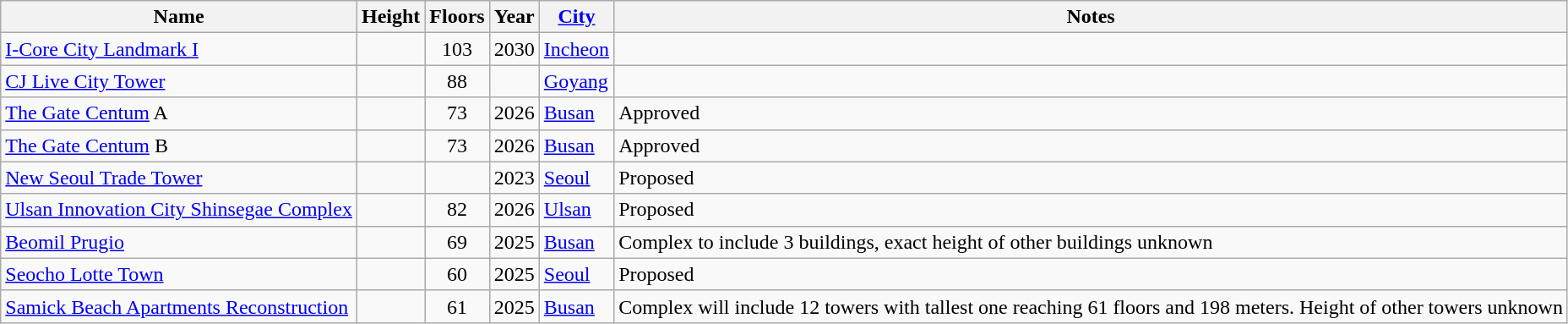<table class="wikitable sortable">
<tr>
<th>Name</th>
<th>Height</th>
<th>Floors</th>
<th>Year</th>
<th><a href='#'>City</a></th>
<th class="unsortable">Notes</th>
</tr>
<tr>
<td><a href='#'>I-Core City Landmark I</a></td>
<td align="center"></td>
<td align="center">103</td>
<td align="center">2030</td>
<td><a href='#'>Incheon</a></td>
<td></td>
</tr>
<tr>
<td><a href='#'>CJ Live City Tower</a></td>
<td align="center"></td>
<td align="center">88</td>
<td align="center"></td>
<td><a href='#'>Goyang</a></td>
<td></td>
</tr>
<tr>
<td><a href='#'>The Gate Centum</a> A</td>
<td align="center"></td>
<td align="center">73</td>
<td align="center">2026</td>
<td><a href='#'>Busan</a></td>
<td>Approved</td>
</tr>
<tr>
<td><a href='#'>The Gate Centum</a> B</td>
<td align="center"></td>
<td align="center">73</td>
<td align="center">2026</td>
<td><a href='#'>Busan</a></td>
<td>Approved</td>
</tr>
<tr>
<td><a href='#'>New Seoul Trade Tower</a></td>
<td align="center"></td>
<td align="center"></td>
<td align="center">2023</td>
<td><a href='#'>Seoul</a></td>
<td>Proposed</td>
</tr>
<tr>
<td><a href='#'>Ulsan Innovation City Shinsegae Complex</a></td>
<td align="center"></td>
<td align="center">82</td>
<td align="center">2026</td>
<td><a href='#'>Ulsan</a></td>
<td>Proposed</td>
</tr>
<tr>
<td><a href='#'>Beomil Prugio</a></td>
<td align="center"></td>
<td align="center">69</td>
<td align="center">2025</td>
<td><a href='#'>Busan</a></td>
<td>Complex to include 3 buildings, exact height of other buildings unknown</td>
</tr>
<tr>
<td><a href='#'>Seocho Lotte Town</a></td>
<td align="center"></td>
<td align="center">60</td>
<td align="center">2025</td>
<td><a href='#'>Seoul</a></td>
<td>Proposed</td>
</tr>
<tr>
<td><a href='#'>Samick Beach Apartments Reconstruction</a></td>
<td align="center"></td>
<td align="center">61</td>
<td align="center">2025</td>
<td><a href='#'>Busan</a></td>
<td>Complex will include 12 towers with tallest one reaching 61 floors and 198 meters. Height of other towers unknown</td>
</tr>
</table>
